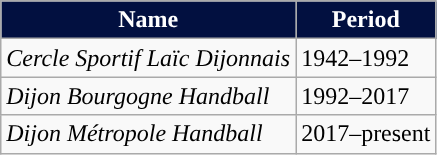<table class="wikitable" style="text-align: left">
<tr>
<th style="color:#FFFFFF; background:#021040">Name</th>
<th style="color:#FFFFFF; background:#021040">Period</th>
</tr>
<tr>
<td align=left><em>Cercle Sportif Laïc Dijonnais</em></td>
<td>1942–1992</td>
</tr>
<tr>
<td align=left><em>Dijon Bourgogne Handball</em></td>
<td>1992–2017</td>
</tr>
<tr>
<td align=left><em>Dijon Métropole Handball</em></td>
<td>2017–present</td>
</tr>
</table>
